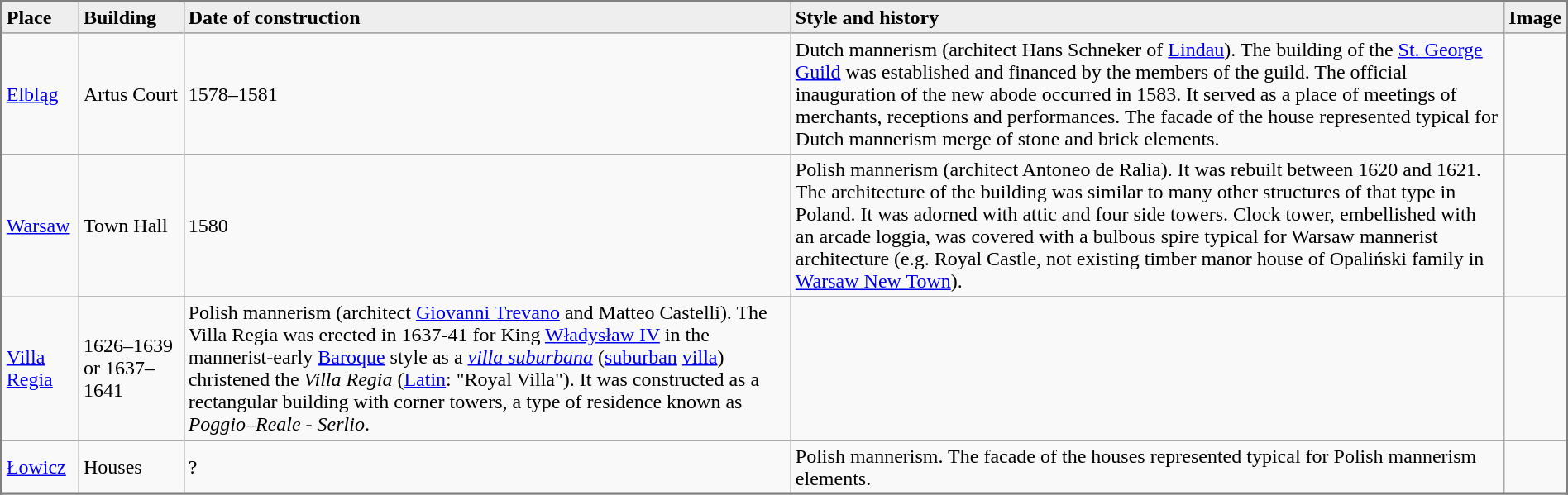<table class="wikitable" style="border: 2px solid gray; border-collapse: collapse;" width="100%">
<tr>
<td bgcolor="#EEEEEE"><strong>Place</strong></td>
<td bgcolor="#EEEEEE"><strong>Building</strong></td>
<td bgcolor="#EEEEEE"><strong>Date of construction</strong></td>
<td bgcolor="#EEEEEE"><strong>Style and history</strong></td>
<td bgcolor="#EEEEEE"><strong>Image</strong></td>
</tr>
<tr>
</tr>
<tr>
<td><a href='#'>Elbląg</a></td>
<td>Artus Court</td>
<td>1578–1581</td>
<td>Dutch mannerism (architect Hans Schneker of <a href='#'>Lindau</a>). The building of the <a href='#'>St. George</a> <a href='#'>Guild</a> was established and financed by the members of the guild. The official inauguration of the new abode occurred in 1583. It served as a place of meetings of merchants, receptions and performances. The facade of the house represented typical for Dutch mannerism merge of stone and brick elements.</td>
<td></td>
</tr>
<tr>
<td rowspan=2><a href='#'>Warsaw</a></td>
<td>Town Hall</td>
<td>1580</td>
<td>Polish mannerism (architect Antoneo de Ralia). It was rebuilt between 1620 and 1621. The architecture of the building was similar to many other structures of that type in Poland. It was adorned with attic and four side towers. Clock tower, embellished with an arcade loggia, was covered with a bulbous spire typical for Warsaw mannerist architecture (e.g. Royal Castle, not existing timber manor house of Opaliński family in <a href='#'>Warsaw New Town</a>).</td>
<td></td>
</tr>
<tr>
</tr>
<tr>
<td><a href='#'>Villa Regia</a></td>
<td>1626–1639 or 1637–1641</td>
<td>Polish mannerism (architect <a href='#'>Giovanni Trevano</a> and Matteo Castelli). The Villa Regia was erected in 1637-41 for King <a href='#'>Władysław IV</a> in the mannerist-early <a href='#'>Baroque</a> style as a <em><a href='#'>villa suburbana</a></em> (<a href='#'>suburban</a> <a href='#'>villa</a>) christened the <em>Villa Regia</em> (<a href='#'>Latin</a>:  "Royal Villa"). It was constructed as a rectangular building with corner towers, a type of residence known as <em>Poggio–Reale - Serlio</em>.</td>
<td></td>
</tr>
<tr>
<td><a href='#'>Łowicz</a></td>
<td>Houses</td>
<td>?</td>
<td>Polish mannerism. The facade of the houses represented typical for Polish mannerism elements.</td>
<td></td>
</tr>
<tr>
</tr>
</table>
